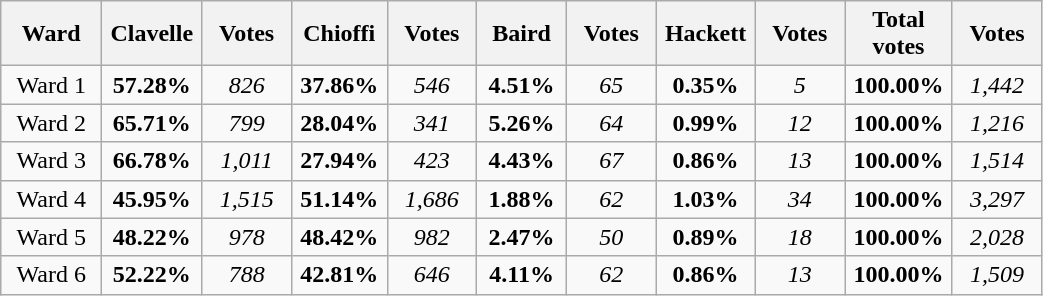<table width="55%" class="wikitable sortable">
<tr>
<th width="9%">Ward</th>
<th width="8%">Clavelle</th>
<th width="8%">Votes</th>
<th width="8%">Chioffi</th>
<th width="8%">Votes</th>
<th width="8%">Baird</th>
<th width="8%">Votes</th>
<th width="8%">Hackett</th>
<th width="8%">Votes</th>
<th width="8%">Total votes</th>
<th width="8%">Votes</th>
</tr>
<tr>
<td align="center" >Ward 1</td>
<td align="center"><strong>57.28%</strong></td>
<td align="center"><em>826</em></td>
<td align="center"><strong>37.86%</strong></td>
<td align="center"><em>546</em></td>
<td align="center"><strong>4.51%</strong></td>
<td align="center"><em>65</em></td>
<td align="center"><strong>0.35%</strong></td>
<td align="center"><em>5</em></td>
<td align="center"><strong>100.00%</strong></td>
<td align="center"><em>1,442</em></td>
</tr>
<tr>
<td align="center" >Ward 2</td>
<td align="center"><strong>65.71%</strong></td>
<td align="center"><em>799</em></td>
<td align="center"><strong>28.04%</strong></td>
<td align="center"><em>341</em></td>
<td align="center"><strong>5.26%</strong></td>
<td align="center"><em>64</em></td>
<td align="center"><strong>0.99%</strong></td>
<td align="center"><em>12</em></td>
<td align="center"><strong>100.00%</strong></td>
<td align="center"><em>1,216</em></td>
</tr>
<tr>
<td align="center" >Ward 3</td>
<td align="center"><strong>66.78%</strong></td>
<td align="center"><em>1,011</em></td>
<td align="center"><strong>27.94%</strong></td>
<td align="center"><em>423</em></td>
<td align="center"><strong>4.43%</strong></td>
<td align="center"><em>67</em></td>
<td align="center"><strong>0.86%</strong></td>
<td align="center"><em>13</em></td>
<td align="center"><strong>100.00%</strong></td>
<td align="center"><em>1,514</em></td>
</tr>
<tr>
<td align="center" >Ward 4</td>
<td align="center"><strong>45.95%</strong></td>
<td align="center"><em>1,515</em></td>
<td align="center"><strong>51.14%</strong></td>
<td align="center"><em>1,686</em></td>
<td align="center"><strong>1.88%</strong></td>
<td align="center"><em>62</em></td>
<td align="center"><strong>1.03%</strong></td>
<td align="center"><em>34</em></td>
<td align="center"><strong>100.00%</strong></td>
<td align="center"><em>3,297</em></td>
</tr>
<tr>
<td align="center" >Ward 5</td>
<td align="center"><strong>48.22%</strong></td>
<td align="center"><em>978</em></td>
<td align="center"><strong>48.42%</strong></td>
<td align="center"><em>982</em></td>
<td align="center"><strong>2.47%</strong></td>
<td align="center"><em>50</em></td>
<td align="center"><strong>0.89%</strong></td>
<td align="center"><em>18</em></td>
<td align="center"><strong>100.00%</strong></td>
<td align="center"><em>2,028</em></td>
</tr>
<tr>
<td align="center" >Ward 6</td>
<td align="center"><strong>52.22%</strong></td>
<td align="center"><em>788</em></td>
<td align="center"><strong>42.81%</strong></td>
<td align="center"><em>646</em></td>
<td align="center"><strong>4.11%</strong></td>
<td align="center"><em>62</em></td>
<td align="center"><strong>0.86%</strong></td>
<td align="center"><em>13</em></td>
<td align="center"><strong>100.00%</strong></td>
<td align="center"><em>1,509</em></td>
</tr>
</table>
